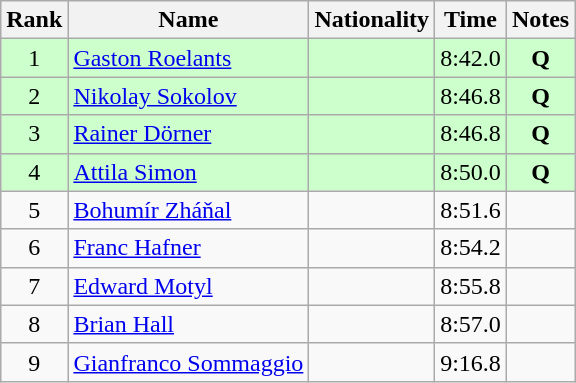<table class="wikitable sortable" style="text-align:center">
<tr>
<th>Rank</th>
<th>Name</th>
<th>Nationality</th>
<th>Time</th>
<th>Notes</th>
</tr>
<tr bgcolor=ccffcc>
<td>1</td>
<td align=left><a href='#'>Gaston Roelants</a></td>
<td align=left></td>
<td>8:42.0</td>
<td><strong>Q</strong></td>
</tr>
<tr bgcolor=ccffcc>
<td>2</td>
<td align=left><a href='#'>Nikolay Sokolov</a></td>
<td align=left></td>
<td>8:46.8</td>
<td><strong>Q</strong></td>
</tr>
<tr bgcolor=ccffcc>
<td>3</td>
<td align=left><a href='#'>Rainer Dörner</a></td>
<td align=left></td>
<td>8:46.8</td>
<td><strong>Q</strong></td>
</tr>
<tr bgcolor=ccffcc>
<td>4</td>
<td align=left><a href='#'>Attila Simon</a></td>
<td align=left></td>
<td>8:50.0</td>
<td><strong>Q</strong></td>
</tr>
<tr>
<td>5</td>
<td align=left><a href='#'>Bohumír Zháňal</a></td>
<td align=left></td>
<td>8:51.6</td>
<td></td>
</tr>
<tr>
<td>6</td>
<td align=left><a href='#'>Franc Hafner</a></td>
<td align=left></td>
<td>8:54.2</td>
<td></td>
</tr>
<tr>
<td>7</td>
<td align=left><a href='#'>Edward Motyl</a></td>
<td align=left></td>
<td>8:55.8</td>
<td></td>
</tr>
<tr>
<td>8</td>
<td align=left><a href='#'>Brian Hall</a></td>
<td align=left></td>
<td>8:57.0</td>
<td></td>
</tr>
<tr>
<td>9</td>
<td align=left><a href='#'>Gianfranco Sommaggio</a></td>
<td align=left></td>
<td>9:16.8</td>
<td></td>
</tr>
</table>
